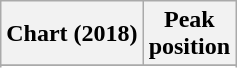<table class="wikitable sortable plainrowheaders" style="text-align:center">
<tr>
<th scope="col">Chart (2018)</th>
<th scope="col">Peak<br>position</th>
</tr>
<tr>
</tr>
<tr>
</tr>
<tr>
</tr>
</table>
